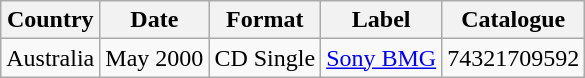<table class="wikitable">
<tr>
<th>Country</th>
<th>Date</th>
<th>Format</th>
<th>Label</th>
<th>Catalogue</th>
</tr>
<tr>
<td>Australia</td>
<td>May 2000</td>
<td>CD Single</td>
<td><a href='#'>Sony BMG</a></td>
<td>74321709592</td>
</tr>
</table>
